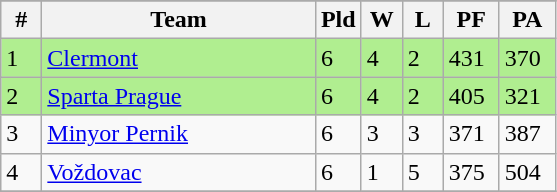<table class=wikitable>
<tr align=center>
</tr>
<tr>
<th width=20>#</th>
<th width=175>Team</th>
<th width=20>Pld</th>
<th width=20>W</th>
<th width=20>L</th>
<th width=30>PF</th>
<th width=30>PA</th>
</tr>
<tr bgcolor=B0EE90>
<td>1</td>
<td align="left"> <a href='#'>Clermont</a></td>
<td>6</td>
<td>4</td>
<td>2</td>
<td>431</td>
<td>370</td>
</tr>
<tr bgcolor=B0EE90>
<td>2</td>
<td align="left"> <a href='#'>Sparta Prague</a></td>
<td>6</td>
<td>4</td>
<td>2</td>
<td>405</td>
<td>321</td>
</tr>
<tr>
<td>3</td>
<td align="left"> <a href='#'>Minyor Pernik</a></td>
<td>6</td>
<td>3</td>
<td>3</td>
<td>371</td>
<td>387</td>
</tr>
<tr>
<td>4</td>
<td align="left"> <a href='#'>Voždovac</a></td>
<td>6</td>
<td>1</td>
<td>5</td>
<td>375</td>
<td>504</td>
</tr>
<tr>
</tr>
</table>
